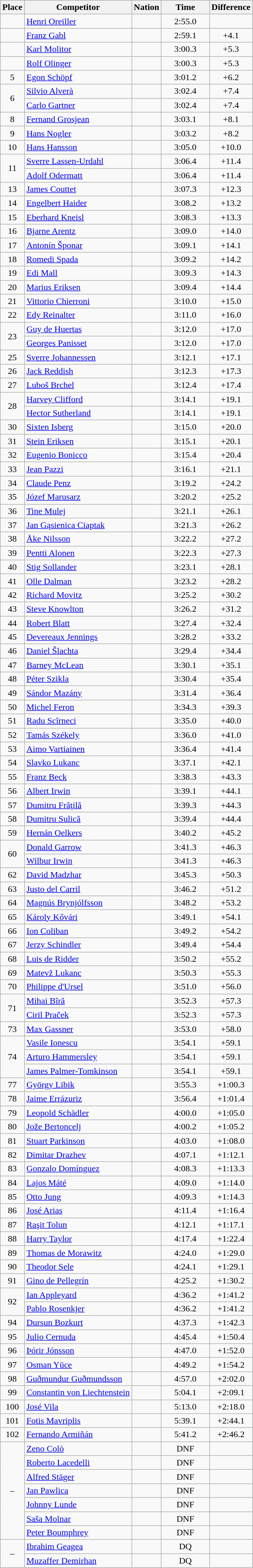<table class="wikitable sortable"    style="text-align:center">
<tr>
<th>Place</th>
<th>Competitor</th>
<th>Nation</th>
<th width=80>Time</th>
<th>Difference</th>
</tr>
<tr>
<td></td>
<td align=left><a href='#'>Henri Oreiller</a></td>
<td align=left></td>
<td>2:55.0</td>
<td></td>
</tr>
<tr>
<td></td>
<td align=left><a href='#'>Franz Gabl</a></td>
<td align=left></td>
<td>2:59.1</td>
<td>+4.1</td>
</tr>
<tr>
<td></td>
<td align=left><a href='#'>Karl Molitor</a></td>
<td align=left></td>
<td>3:00.3</td>
<td>+5.3</td>
</tr>
<tr>
<td></td>
<td align=left><a href='#'>Rolf Olinger</a></td>
<td align=left></td>
<td>3:00.3</td>
<td>+5.3</td>
</tr>
<tr>
<td>5</td>
<td align=left><a href='#'>Egon Schöpf</a></td>
<td align=left></td>
<td>3:01.2</td>
<td>+6.2</td>
</tr>
<tr>
<td rowspan=2>6</td>
<td align=left><a href='#'>Silvio Alverà</a></td>
<td align=left></td>
<td>3:02.4</td>
<td>+7.4</td>
</tr>
<tr>
<td align=left><a href='#'>Carlo Gartner</a></td>
<td align=left></td>
<td>3:02.4</td>
<td>+7.4</td>
</tr>
<tr>
<td>8</td>
<td align=left><a href='#'>Fernand Grosjean</a></td>
<td align=left></td>
<td>3:03.1</td>
<td>+8.1</td>
</tr>
<tr>
<td>9</td>
<td align=left><a href='#'>Hans Nogler</a></td>
<td align=left></td>
<td>3:03.2</td>
<td>+8.2</td>
</tr>
<tr>
<td>10</td>
<td align=left><a href='#'>Hans Hansson</a></td>
<td align=left></td>
<td>3:05.0</td>
<td>+10.0</td>
</tr>
<tr>
<td rowspan=2>11</td>
<td align=left><a href='#'>Sverre Lassen-Urdahl</a></td>
<td align=left></td>
<td>3:06.4</td>
<td>+11.4</td>
</tr>
<tr>
<td align=left><a href='#'>Adolf Odermatt</a></td>
<td align=left></td>
<td>3:06.4</td>
<td>+11.4</td>
</tr>
<tr>
<td>13</td>
<td align=left><a href='#'>James Couttet</a></td>
<td align=left></td>
<td>3:07.3</td>
<td>+12.3</td>
</tr>
<tr>
<td>14</td>
<td align=left><a href='#'>Engelbert Haider</a></td>
<td align=left></td>
<td>3:08.2</td>
<td>+13.2</td>
</tr>
<tr>
<td>15</td>
<td align=left><a href='#'>Eberhard Kneisl</a></td>
<td align=left></td>
<td>3:08.3</td>
<td>+13.3</td>
</tr>
<tr>
<td>16</td>
<td align=left><a href='#'>Bjarne Arentz</a></td>
<td align=left></td>
<td>3:09.0</td>
<td>+14.0</td>
</tr>
<tr>
<td>17</td>
<td align=left><a href='#'>Antonín Šponar</a></td>
<td align=left></td>
<td>3:09.1</td>
<td>+14.1</td>
</tr>
<tr>
<td>18</td>
<td align=left><a href='#'>Romedi Spada</a></td>
<td align=left></td>
<td>3:09.2</td>
<td>+14.2</td>
</tr>
<tr>
<td>19</td>
<td align=left><a href='#'>Edi Mall</a></td>
<td align=left></td>
<td>3:09.3</td>
<td>+14.3</td>
</tr>
<tr>
<td>20</td>
<td align=left><a href='#'>Marius Eriksen</a></td>
<td align=left></td>
<td>3:09.4</td>
<td>+14.4</td>
</tr>
<tr>
<td>21</td>
<td align=left><a href='#'>Vittorio Chierroni</a></td>
<td align=left></td>
<td>3:10.0</td>
<td>+15.0</td>
</tr>
<tr>
<td>22</td>
<td align=left><a href='#'>Edy Reinalter</a></td>
<td align=left></td>
<td>3:11.0</td>
<td>+16.0</td>
</tr>
<tr>
<td rowspan=2>23</td>
<td align=left><a href='#'>Guy de Huertas</a></td>
<td align=left></td>
<td>3:12.0</td>
<td>+17.0</td>
</tr>
<tr>
<td align=left><a href='#'>Georges Panisset</a></td>
<td align=left></td>
<td>3:12.0</td>
<td>+17.0</td>
</tr>
<tr>
<td>25</td>
<td align=left><a href='#'>Sverre Johannessen</a></td>
<td align=left></td>
<td>3:12.1</td>
<td>+17.1</td>
</tr>
<tr>
<td>26</td>
<td align=left><a href='#'>Jack Reddish</a></td>
<td align=left></td>
<td>3:12.3</td>
<td>+17.3</td>
</tr>
<tr>
<td>27</td>
<td align=left><a href='#'>Luboš Brchel</a></td>
<td align=left></td>
<td>3:12.4</td>
<td>+17.4</td>
</tr>
<tr>
<td rowspan=2>28</td>
<td align=left><a href='#'>Harvey Clifford</a></td>
<td align=left></td>
<td>3:14.1</td>
<td>+19.1</td>
</tr>
<tr>
<td align=left><a href='#'>Hector Sutherland</a></td>
<td align=left></td>
<td>3:14.1</td>
<td>+19.1</td>
</tr>
<tr>
<td>30</td>
<td align=left><a href='#'>Sixten Isberg</a></td>
<td align=left></td>
<td>3:15.0</td>
<td>+20.0</td>
</tr>
<tr>
<td>31</td>
<td align=left><a href='#'>Stein Eriksen</a></td>
<td align=left></td>
<td>3:15.1</td>
<td>+20.1</td>
</tr>
<tr>
<td>32</td>
<td align=left><a href='#'>Eugenio Bonicco</a></td>
<td align=left></td>
<td>3:15.4</td>
<td>+20.4</td>
</tr>
<tr>
<td>33</td>
<td align=left><a href='#'>Jean Pazzi</a></td>
<td align=left></td>
<td>3:16.1</td>
<td>+21.1</td>
</tr>
<tr>
<td>34</td>
<td align=left><a href='#'>Claude Penz</a></td>
<td align=left></td>
<td>3:19.2</td>
<td>+24.2</td>
</tr>
<tr>
<td>35</td>
<td align=left><a href='#'>Józef Marusarz</a></td>
<td align=left></td>
<td>3:20.2</td>
<td>+25.2</td>
</tr>
<tr>
<td>36</td>
<td align=left><a href='#'>Tine Mulej</a></td>
<td align=left></td>
<td>3:21.1</td>
<td>+26.1</td>
</tr>
<tr>
<td>37</td>
<td align=left><a href='#'>Jan Gąsienica Ciaptak</a></td>
<td align=left></td>
<td>3:21.3</td>
<td>+26.2</td>
</tr>
<tr>
<td>38</td>
<td align=left><a href='#'>Åke Nilsson</a></td>
<td align=left></td>
<td>3:22.2</td>
<td>+27.2</td>
</tr>
<tr>
<td>39</td>
<td align=left><a href='#'>Pentti Alonen</a></td>
<td align=left></td>
<td>3:22.3</td>
<td>+27.3</td>
</tr>
<tr>
<td>40</td>
<td align=left><a href='#'>Stig Sollander</a></td>
<td align=left></td>
<td>3:23.1</td>
<td>+28.1</td>
</tr>
<tr>
<td>41</td>
<td align=left><a href='#'>Olle Dalman</a></td>
<td align=left></td>
<td>3:23.2</td>
<td>+28.2</td>
</tr>
<tr>
<td>42</td>
<td align=left><a href='#'>Richard Movitz</a></td>
<td align=left></td>
<td>3:25.2</td>
<td>+30.2</td>
</tr>
<tr>
<td>43</td>
<td align=left><a href='#'>Steve Knowlton</a></td>
<td align=left></td>
<td>3:26.2</td>
<td>+31.2</td>
</tr>
<tr>
<td>44</td>
<td align=left><a href='#'>Robert Blatt</a></td>
<td align=left></td>
<td>3:27.4</td>
<td>+32.4</td>
</tr>
<tr>
<td>45</td>
<td align=left><a href='#'>Devereaux Jennings</a></td>
<td align=left></td>
<td>3:28.2</td>
<td>+33.2</td>
</tr>
<tr>
<td>46</td>
<td align=left><a href='#'>Daniel Šlachta</a></td>
<td align=left></td>
<td>3:29.4</td>
<td>+34.4</td>
</tr>
<tr>
<td>47</td>
<td align=left><a href='#'>Barney McLean</a></td>
<td align=left></td>
<td>3:30.1</td>
<td>+35.1</td>
</tr>
<tr>
<td>48</td>
<td align=left><a href='#'>Péter Szikla</a></td>
<td align=left></td>
<td>3:30.4</td>
<td>+35.4</td>
</tr>
<tr>
<td>49</td>
<td align=left><a href='#'>Sándor Mazány</a></td>
<td align=left></td>
<td>3:31.4</td>
<td>+36.4</td>
</tr>
<tr>
<td>50</td>
<td align=left><a href='#'>Michel Feron</a></td>
<td align=left></td>
<td>3:34.3</td>
<td>+39.3</td>
</tr>
<tr>
<td>51</td>
<td align=left><a href='#'>Radu Scîrneci</a></td>
<td align=left></td>
<td>3:35.0</td>
<td>+40.0</td>
</tr>
<tr>
<td>52</td>
<td align=left><a href='#'>Tamás Székely</a></td>
<td align=left></td>
<td>3:36.0</td>
<td>+41.0</td>
</tr>
<tr>
<td>53</td>
<td align=left><a href='#'>Aimo Vartiainen</a></td>
<td align=left></td>
<td>3:36.4</td>
<td>+41.4</td>
</tr>
<tr>
<td>54</td>
<td align=left><a href='#'>Slavko Lukanc</a></td>
<td align=left></td>
<td>3:37.1</td>
<td>+42.1</td>
</tr>
<tr>
<td>55</td>
<td align=left><a href='#'>Franz Beck</a></td>
<td align=left></td>
<td>3:38.3</td>
<td>+43.3</td>
</tr>
<tr>
<td>56</td>
<td align=left><a href='#'>Albert Irwin</a></td>
<td align=left></td>
<td>3:39.1</td>
<td>+44.1</td>
</tr>
<tr>
<td>57</td>
<td align=left><a href='#'>Dumitru Frăţilă</a></td>
<td align=left></td>
<td>3:39.3</td>
<td>+44.3</td>
</tr>
<tr>
<td>58</td>
<td align=left><a href='#'>Dumitru Sulică</a></td>
<td align=left></td>
<td>3:39.4</td>
<td>+44.4</td>
</tr>
<tr>
<td>59</td>
<td align=left><a href='#'>Hernán Oelkers</a></td>
<td align=left></td>
<td>3:40.2</td>
<td>+45.2</td>
</tr>
<tr>
<td rowspan=2>60</td>
<td align=left><a href='#'>Donald Garrow</a></td>
<td align=left></td>
<td>3:41.3</td>
<td>+46.3</td>
</tr>
<tr>
<td align=left><a href='#'>Wilbur Irwin</a></td>
<td align=left></td>
<td>3:41.3</td>
<td>+46.3</td>
</tr>
<tr>
<td>62</td>
<td align=left><a href='#'>David Madzhar</a></td>
<td align=left></td>
<td>3:45.3</td>
<td>+50.3</td>
</tr>
<tr>
<td>63</td>
<td align=left><a href='#'>Justo del Carril</a></td>
<td align=left></td>
<td>3:46.2</td>
<td>+51.2</td>
</tr>
<tr>
<td>64</td>
<td align=left><a href='#'>Magnús Brynjólfsson</a></td>
<td align=left></td>
<td>3:48.2</td>
<td>+53.2</td>
</tr>
<tr>
<td>65</td>
<td align=left><a href='#'>Károly Kővári</a></td>
<td align=left></td>
<td>3:49.1</td>
<td>+54.1</td>
</tr>
<tr>
<td>66</td>
<td align=left><a href='#'>Ion Coliban</a></td>
<td align=left></td>
<td>3:49.2</td>
<td>+54.2</td>
</tr>
<tr>
<td>67</td>
<td align=left><a href='#'>Jerzy Schindler</a></td>
<td align=left></td>
<td>3:49.4</td>
<td>+54.4</td>
</tr>
<tr>
<td>68</td>
<td align=left><a href='#'>Luis de Ridder</a></td>
<td align=left></td>
<td>3:50.2</td>
<td>+55.2</td>
</tr>
<tr>
<td>69</td>
<td align=left><a href='#'>Matevž Lukanc</a></td>
<td align=left></td>
<td>3:50.3</td>
<td>+55.3</td>
</tr>
<tr>
<td>70</td>
<td align=left><a href='#'>Philippe d'Ursel</a></td>
<td align=left></td>
<td>3:51.0</td>
<td>+56.0</td>
</tr>
<tr>
<td rowspan=2>71</td>
<td align=left><a href='#'>Mihai Bîră</a></td>
<td align=left></td>
<td>3:52.3</td>
<td>+57.3</td>
</tr>
<tr>
<td align=left><a href='#'>Ciril Praček</a></td>
<td align=left></td>
<td>3:52.3</td>
<td>+57.3</td>
</tr>
<tr>
<td>73</td>
<td align=left><a href='#'>Max Gassner</a></td>
<td align=left></td>
<td>3:53.0</td>
<td>+58.0</td>
</tr>
<tr>
<td rowspan=3>74</td>
<td align=left><a href='#'>Vasile Ionescu</a></td>
<td align=left></td>
<td>3:54.1</td>
<td>+59.1</td>
</tr>
<tr>
<td align=left><a href='#'>Arturo Hammersley</a></td>
<td align=left></td>
<td>3:54.1</td>
<td>+59.1</td>
</tr>
<tr>
<td align=left><a href='#'>James Palmer-Tomkinson</a></td>
<td align=left></td>
<td>3:54.1</td>
<td>+59.1</td>
</tr>
<tr>
<td>77</td>
<td align=left><a href='#'>György Libik</a></td>
<td align=left></td>
<td>3:55.3</td>
<td>+1:00.3</td>
</tr>
<tr>
<td>78</td>
<td align=left><a href='#'>Jaime Errázuriz</a></td>
<td align=left></td>
<td>3:56.4</td>
<td>+1:01.4</td>
</tr>
<tr>
<td>79</td>
<td align=left><a href='#'>Leopold Schädler</a></td>
<td align=left></td>
<td>4:00.0</td>
<td>+1:05.0</td>
</tr>
<tr>
<td>80</td>
<td align=left><a href='#'>Jože Bertoncelj</a></td>
<td align=left></td>
<td>4:00.2</td>
<td>+1:05.2</td>
</tr>
<tr>
<td>81</td>
<td align=left><a href='#'>Stuart Parkinson</a></td>
<td align=left></td>
<td>4:03.0</td>
<td>+1:08.0</td>
</tr>
<tr>
<td>82</td>
<td align=left><a href='#'>Dimitar Drazhev</a></td>
<td align=left></td>
<td>4:07.1</td>
<td>+1:12.1</td>
</tr>
<tr>
<td>83</td>
<td align=left><a href='#'>Gonzalo Domínguez</a></td>
<td align=left></td>
<td>4:08.3</td>
<td>+1:13.3</td>
</tr>
<tr>
<td>84</td>
<td align=left><a href='#'>Lajos Máté</a></td>
<td align=left></td>
<td>4:09.0</td>
<td>+1:14.0</td>
</tr>
<tr>
<td>85</td>
<td align=left><a href='#'>Otto Jung</a></td>
<td align=left></td>
<td>4:09.3</td>
<td>+1:14.3</td>
</tr>
<tr>
<td>86</td>
<td align=left><a href='#'>José Arias</a></td>
<td align=left></td>
<td>4:11.4</td>
<td>+1:16.4</td>
</tr>
<tr>
<td>87</td>
<td align=left><a href='#'>Raşit Tolun</a></td>
<td align=left></td>
<td>4:12.1</td>
<td>+1:17.1</td>
</tr>
<tr>
<td>88</td>
<td align=left><a href='#'>Harry Taylor</a></td>
<td align=left></td>
<td>4:17.4</td>
<td>+1:22.4</td>
</tr>
<tr>
<td>89</td>
<td align=left><a href='#'>Thomas de Morawitz</a></td>
<td align=left></td>
<td>4:24.0</td>
<td>+1:29.0</td>
</tr>
<tr>
<td>90</td>
<td align=left><a href='#'>Theodor Sele</a></td>
<td align=left></td>
<td>4:24.1</td>
<td>+1:29.1</td>
</tr>
<tr>
<td>91</td>
<td align=left><a href='#'>Gino de Pellegrín</a></td>
<td align=left></td>
<td>4:25.2</td>
<td>+1:30.2</td>
</tr>
<tr>
<td rowspan=2>92</td>
<td align=left><a href='#'>Ian Appleyard</a></td>
<td align=left></td>
<td>4:36.2</td>
<td>+1:41.2</td>
</tr>
<tr>
<td align=left><a href='#'>Pablo Rosenkjer</a></td>
<td align=left></td>
<td>4:36.2</td>
<td>+1:41.2</td>
</tr>
<tr>
<td>94</td>
<td align=left><a href='#'>Dursun Bozkurt</a></td>
<td align=left></td>
<td>4:37.3</td>
<td>+1:42.3</td>
</tr>
<tr>
<td>95</td>
<td align=left><a href='#'>Julio Cernuda</a></td>
<td align=left></td>
<td>4:45.4</td>
<td>+1:50.4</td>
</tr>
<tr>
<td>96</td>
<td align=left><a href='#'>Þórir Jónsson</a></td>
<td align=left></td>
<td>4:47.0</td>
<td>+1:52.0</td>
</tr>
<tr>
<td>97</td>
<td align=left><a href='#'>Osman Yüce</a></td>
<td align=left></td>
<td>4:49.2</td>
<td>+1:54.2</td>
</tr>
<tr>
<td>98</td>
<td align=left><a href='#'>Guðmundur Guðmundsson</a></td>
<td align=left></td>
<td>4:57.0</td>
<td>+2:02.0</td>
</tr>
<tr>
<td>99</td>
<td align=left><a href='#'>Constantin von Liechtenstein</a></td>
<td align=left></td>
<td>5:04.1</td>
<td>+2:09.1</td>
</tr>
<tr>
<td>100</td>
<td align=left><a href='#'>José Vila</a></td>
<td align=left></td>
<td>5:13.0</td>
<td>+2:18.0</td>
</tr>
<tr>
<td>101</td>
<td align=left><a href='#'>Fotis Mavriplis</a></td>
<td align=left></td>
<td>5:39.1</td>
<td>+2:44.1</td>
</tr>
<tr>
<td>102</td>
<td align=left><a href='#'>Fernando Armiñán</a></td>
<td align=left></td>
<td>5:41.2</td>
<td>+2:46.2</td>
</tr>
<tr>
<td rowspan=7>–</td>
<td align=left><a href='#'>Zeno Colò</a></td>
<td align=left></td>
<td>DNF</td>
<td></td>
</tr>
<tr>
<td align=left><a href='#'>Roberto Lacedelli</a></td>
<td align=left></td>
<td>DNF</td>
<td></td>
</tr>
<tr>
<td align=left><a href='#'>Alfred Stäger</a></td>
<td align=left></td>
<td>DNF</td>
<td></td>
</tr>
<tr>
<td align=left><a href='#'>Jan Pawlica</a></td>
<td align=left></td>
<td>DNF</td>
<td></td>
</tr>
<tr>
<td align=left><a href='#'>Johnny Lunde</a></td>
<td align=left></td>
<td>DNF</td>
<td></td>
</tr>
<tr>
<td align=left><a href='#'>Saša Molnar</a></td>
<td align=left></td>
<td>DNF</td>
<td></td>
</tr>
<tr>
<td align=left><a href='#'>Peter Boumphrey</a></td>
<td align=left></td>
<td>DNF</td>
<td></td>
</tr>
<tr>
<td rowspan=2>–</td>
<td align=left><a href='#'>Ibrahim Geagea</a></td>
<td align=left></td>
<td>DQ</td>
<td></td>
</tr>
<tr>
<td align=left><a href='#'>Muzaffer Demirhan</a></td>
<td align=left></td>
<td>DQ</td>
<td></td>
</tr>
</table>
